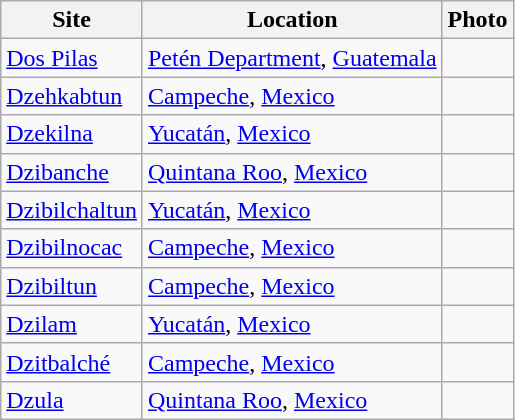<table class="wikitable sortable" align="left" style="margin: 1em auto 1em auto">
<tr>
<th>Site</th>
<th>Location</th>
<th>Photo</th>
</tr>
<tr>
<td><a href='#'>Dos Pilas</a></td>
<td><a href='#'>Petén Department</a>, <a href='#'>Guatemala</a></td>
<td></td>
</tr>
<tr>
<td><a href='#'>Dzehkabtun</a></td>
<td><a href='#'>Campeche</a>, <a href='#'>Mexico</a></td>
<td></td>
</tr>
<tr>
<td><a href='#'>Dzekilna</a></td>
<td><a href='#'>Yucatán</a>, <a href='#'>Mexico</a></td>
<td></td>
</tr>
<tr>
<td><a href='#'>Dzibanche</a></td>
<td><a href='#'>Quintana Roo</a>, <a href='#'>Mexico</a></td>
<td></td>
</tr>
<tr>
<td><a href='#'>Dzibilchaltun</a></td>
<td><a href='#'>Yucatán</a>, <a href='#'>Mexico</a></td>
<td></td>
</tr>
<tr>
<td><a href='#'>Dzibilnocac</a></td>
<td><a href='#'>Campeche</a>, <a href='#'>Mexico</a></td>
<td></td>
</tr>
<tr>
<td><a href='#'>Dzibiltun</a></td>
<td><a href='#'>Campeche</a>, <a href='#'>Mexico</a></td>
<td></td>
</tr>
<tr>
<td><a href='#'>Dzilam</a></td>
<td><a href='#'>Yucatán</a>, <a href='#'>Mexico</a></td>
<td></td>
</tr>
<tr>
<td><a href='#'>Dzitbalché</a></td>
<td><a href='#'>Campeche</a>, <a href='#'>Mexico</a></td>
<td></td>
</tr>
<tr>
<td><a href='#'>Dzula</a></td>
<td><a href='#'>Quintana Roo</a>, <a href='#'>Mexico</a></td>
<td></td>
</tr>
</table>
